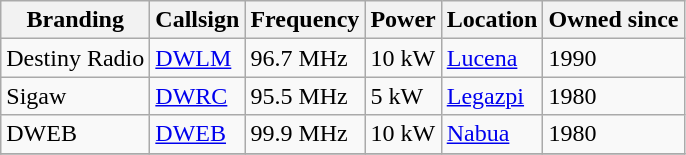<table class="wikitable">
<tr>
<th>Branding</th>
<th>Callsign</th>
<th>Frequency</th>
<th>Power</th>
<th>Location</th>
<th>Owned since</th>
</tr>
<tr>
<td>Destiny Radio</td>
<td><a href='#'>DWLM</a></td>
<td>96.7 MHz</td>
<td>10 kW</td>
<td><a href='#'>Lucena</a></td>
<td>1990</td>
</tr>
<tr>
<td>Sigaw</td>
<td><a href='#'>DWRC</a></td>
<td>95.5 MHz</td>
<td>5 kW</td>
<td><a href='#'>Legazpi</a></td>
<td>1980</td>
</tr>
<tr>
<td>DWEB</td>
<td><a href='#'>DWEB</a></td>
<td>99.9 MHz</td>
<td>10 kW</td>
<td><a href='#'>Nabua</a></td>
<td>1980</td>
</tr>
<tr>
</tr>
</table>
